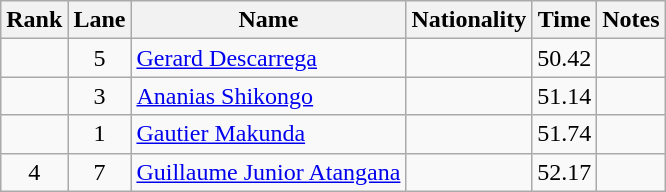<table class="wikitable sortable" style="text-align:center">
<tr>
<th>Rank</th>
<th>Lane</th>
<th>Name</th>
<th>Nationality</th>
<th>Time</th>
<th>Notes</th>
</tr>
<tr>
<td></td>
<td>5</td>
<td align="left"><a href='#'>Gerard Descarrega</a></td>
<td align="left"></td>
<td>50.42</td>
<td></td>
</tr>
<tr>
<td></td>
<td>3</td>
<td align="left"><a href='#'>Ananias Shikongo</a></td>
<td align="left"></td>
<td>51.14</td>
<td></td>
</tr>
<tr>
<td></td>
<td>1</td>
<td align="left"><a href='#'>Gautier Makunda</a></td>
<td align="left"></td>
<td>51.74</td>
<td></td>
</tr>
<tr>
<td>4</td>
<td>7</td>
<td align="left"><a href='#'>Guillaume Junior Atangana</a></td>
<td align="left"></td>
<td>52.17</td>
<td></td>
</tr>
</table>
